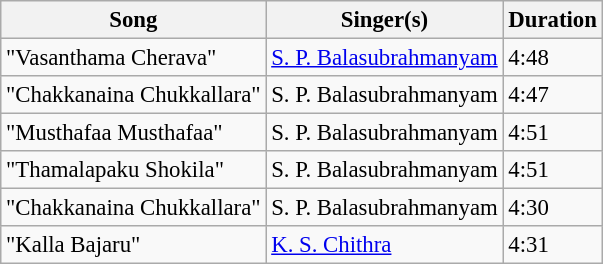<table class="wikitable" style="font-size:95%;">
<tr>
<th>Song</th>
<th>Singer(s)</th>
<th>Duration</th>
</tr>
<tr>
<td>"Vasanthama Cherava"</td>
<td><a href='#'>S. P. Balasubrahmanyam</a></td>
<td>4:48</td>
</tr>
<tr>
<td>"Chakkanaina Chukkallara"</td>
<td>S. P. Balasubrahmanyam</td>
<td>4:47</td>
</tr>
<tr>
<td>"Musthafaa Musthafaa"</td>
<td>S. P. Balasubrahmanyam</td>
<td>4:51</td>
</tr>
<tr>
<td>"Thamalapaku Shokila"</td>
<td>S. P. Balasubrahmanyam</td>
<td>4:51</td>
</tr>
<tr>
<td>"Chakkanaina Chukkallara"</td>
<td>S. P. Balasubrahmanyam</td>
<td>4:30</td>
</tr>
<tr>
<td>"Kalla Bajaru"</td>
<td><a href='#'>K. S. Chithra</a></td>
<td>4:31</td>
</tr>
</table>
